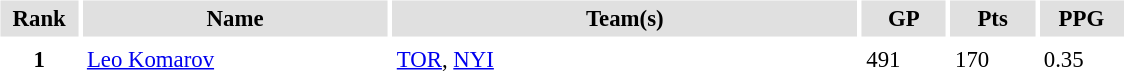<table id="Table3" cellspacing="3" cellpadding="3" style="font-size:95%;">
<tr style="text-align:center; background:#e0e0e0">
<th style="width:3em;">Rank</th>
<th style="width:13em;">Name</th>
<th style="width:20em;">Team(s)</th>
<th style="width:3.3em;">GP</th>
<th style="width:3.3em;">Pts</th>
<th style="width:3.3em;">PPG</th>
</tr>
<tr>
<th>1</th>
<td><a href='#'>Leo Komarov</a></td>
<td><a href='#'>TOR</a>, <a href='#'>NYI</a></td>
<td>491</td>
<td>170</td>
<td>0.35</td>
</tr>
</table>
